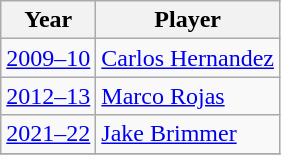<table class="wikitable">
<tr>
<th>Year</th>
<th>Player</th>
</tr>
<tr>
<td><a href='#'>2009–10</a></td>
<td> <a href='#'>Carlos Hernandez</a></td>
</tr>
<tr>
<td><a href='#'>2012–13</a></td>
<td> <a href='#'>Marco Rojas</a></td>
</tr>
<tr>
<td><a href='#'>2021–22</a></td>
<td> <a href='#'>Jake Brimmer</a></td>
</tr>
<tr>
</tr>
</table>
